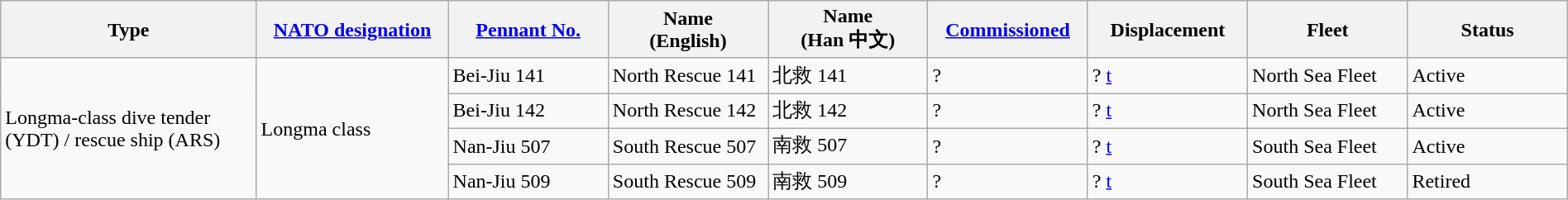<table class="wikitable sortable"  style="margin:auto; width:100%;">
<tr>
<th style="text-align:center; width:16%;">Type</th>
<th style="text-align:center; width:12%;"><a href='#'>NATO designation</a></th>
<th style="text-align:center; width:10%;"><a href='#'>Pennant No.</a></th>
<th style="text-align:center; width:10%;">Name<br>(English)</th>
<th style="text-align:center; width:10%;">Name<br>(Han 中文)</th>
<th style="text-align:center; width:10%;"><a href='#'>Commissioned</a></th>
<th style="text-align:center; width:10%;">Displacement</th>
<th style="text-align:center; width:10%;">Fleet</th>
<th style="text-align:center; width:10%;">Status</th>
</tr>
<tr>
<td rowspan="4">Longma-class dive tender (YDT) / rescue ship (ARS)</td>
<td rowspan="4">Longma class</td>
<td>Bei-Jiu 141</td>
<td>North Rescue 141</td>
<td>北救 141</td>
<td>?</td>
<td>? <a href='#'>t</a></td>
<td>North Sea Fleet</td>
<td><span>Active</span></td>
</tr>
<tr>
<td>Bei-Jiu 142</td>
<td>North Rescue 142</td>
<td>北救 142</td>
<td>?</td>
<td>? <a href='#'>t</a></td>
<td>North Sea Fleet</td>
<td><span>Active</span></td>
</tr>
<tr>
<td>Nan-Jiu 507</td>
<td>South Rescue 507</td>
<td>南救 507</td>
<td>?</td>
<td>? <a href='#'>t</a></td>
<td>South Sea Fleet</td>
<td><span>Active</span></td>
</tr>
<tr>
<td>Nan-Jiu 509</td>
<td>South Rescue 509</td>
<td>南救 509</td>
<td>?</td>
<td>? <a href='#'>t</a></td>
<td>South Sea Fleet</td>
<td><span>Retired</span></td>
</tr>
</table>
